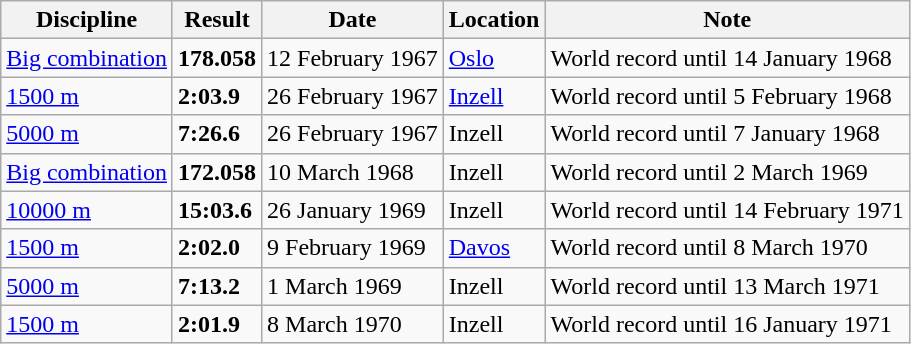<table class='wikitable'>
<tr>
<th>Discipline</th>
<th>Result</th>
<th>Date</th>
<th>Location</th>
<th>Note</th>
</tr>
<tr>
<td><a href='#'>Big combination</a></td>
<td><strong>178.058</strong></td>
<td>12 February 1967</td>
<td align=left><a href='#'>Oslo</a></td>
<td>World record until 14 January 1968</td>
</tr>
<tr>
<td><a href='#'>1500 m</a></td>
<td><strong>2:03.9</strong></td>
<td>26 February 1967</td>
<td align=left><a href='#'>Inzell</a></td>
<td>World record until 5 February 1968</td>
</tr>
<tr>
<td><a href='#'>5000 m</a></td>
<td><strong>7:26.6</strong></td>
<td>26 February 1967</td>
<td align=left>Inzell</td>
<td>World record until 7 January 1968</td>
</tr>
<tr>
<td><a href='#'>Big combination</a></td>
<td><strong>172.058</strong></td>
<td>10 March 1968</td>
<td align=left>Inzell</td>
<td>World record until 2 March 1969</td>
</tr>
<tr>
<td><a href='#'>10000 m</a></td>
<td><strong>15:03.6</strong></td>
<td>26 January 1969</td>
<td align=left>Inzell</td>
<td>World record until 14 February 1971</td>
</tr>
<tr>
<td><a href='#'>1500 m</a></td>
<td><strong>2:02.0</strong></td>
<td>9 February 1969</td>
<td align=left><a href='#'>Davos</a></td>
<td>World record until 8 March 1970</td>
</tr>
<tr>
<td><a href='#'>5000 m</a></td>
<td><strong>7:13.2</strong></td>
<td>1 March 1969</td>
<td align=left>Inzell</td>
<td>World record until 13 March 1971</td>
</tr>
<tr>
<td><a href='#'>1500 m</a></td>
<td><strong>2:01.9</strong></td>
<td>8 March 1970</td>
<td align=left>Inzell</td>
<td>World record until 16 January 1971</td>
</tr>
</table>
